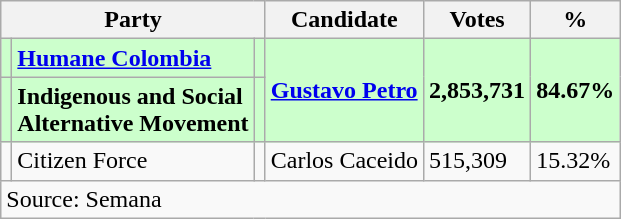<table class="wikitable">
<tr>
<th colspan="3">Party</th>
<th>Candidate</th>
<th>Votes</th>
<th>%</th>
</tr>
<tr style="background:#cfc;"|>
<td bgcolor=></td>
<td><strong><a href='#'>Humane Colombia</a></strong></td>
<td></td>
<td rowspan="2"><strong><a href='#'>Gustavo Petro</a></strong></td>
<td rowspan="2"><strong>2,853,731</strong></td>
<td rowspan="2"><strong>84.67%</strong></td>
</tr>
<tr style="background:#cfc;"|>
<td bgcolor=></td>
<td><strong>Indigenous and Social <br>Alternative Movement</strong></td>
<td></td>
</tr>
<tr>
<td bgcolor=></td>
<td>Citizen Force</td>
<td></td>
<td>Carlos Caceido</td>
<td>515,309</td>
<td>15.32%</td>
</tr>
<tr>
<td colspan="6" style="text-align:left;">Source: Semana</td>
</tr>
</table>
